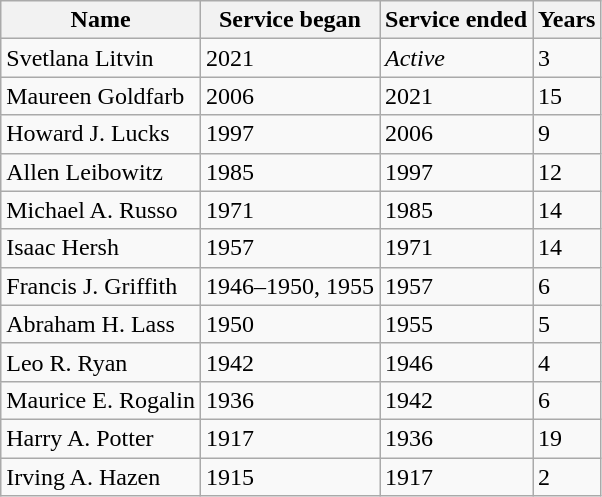<table class="wikitable sortable">
<tr>
<th>Name</th>
<th>Service began</th>
<th>Service ended</th>
<th>Years</th>
</tr>
<tr>
<td>Svetlana Litvin</td>
<td>2021</td>
<td><em>Active</em></td>
<td>3</td>
</tr>
<tr>
<td>Maureen Goldfarb</td>
<td>2006</td>
<td>2021</td>
<td>15</td>
</tr>
<tr>
<td>Howard J. Lucks</td>
<td>1997</td>
<td>2006</td>
<td>9</td>
</tr>
<tr>
<td>Allen Leibowitz</td>
<td>1985</td>
<td>1997</td>
<td>12</td>
</tr>
<tr>
<td>Michael A. Russo</td>
<td>1971</td>
<td>1985</td>
<td>14</td>
</tr>
<tr>
<td>Isaac Hersh</td>
<td>1957</td>
<td>1971</td>
<td>14</td>
</tr>
<tr>
<td>Francis J. Griffith</td>
<td>1946–1950, 1955</td>
<td>1957</td>
<td>6</td>
</tr>
<tr>
<td>Abraham H. Lass</td>
<td>1950</td>
<td>1955</td>
<td>5</td>
</tr>
<tr>
<td>Leo R. Ryan</td>
<td>1942</td>
<td>1946</td>
<td>4</td>
</tr>
<tr>
<td>Maurice E. Rogalin</td>
<td>1936</td>
<td>1942</td>
<td>6</td>
</tr>
<tr>
<td>Harry A. Potter</td>
<td>1917</td>
<td>1936</td>
<td>19</td>
</tr>
<tr>
<td>Irving A.  Hazen</td>
<td>1915</td>
<td>1917</td>
<td>2</td>
</tr>
</table>
